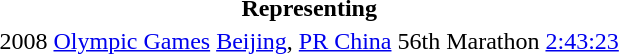<table>
<tr>
<th colspan="6">Representing </th>
</tr>
<tr>
<td>2008</td>
<td><a href='#'>Olympic Games</a></td>
<td><a href='#'>Beijing</a>, <a href='#'>PR China</a></td>
<td>56th</td>
<td>Marathon</td>
<td><a href='#'>2:43:23</a></td>
</tr>
</table>
